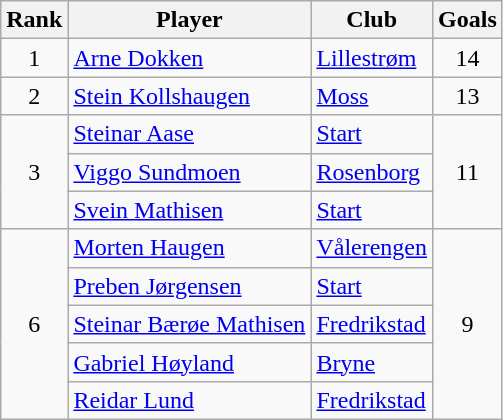<table class="wikitable" style="text-align:center">
<tr>
<th>Rank</th>
<th>Player</th>
<th>Club</th>
<th>Goals</th>
</tr>
<tr>
<td rowspan="1">1</td>
<td align="left"> <a href='#'>Arne Dokken</a></td>
<td align="left"><a href='#'>Lillestrøm</a></td>
<td rowspan="1">14</td>
</tr>
<tr>
<td rowspan="1">2</td>
<td align="left"> <a href='#'>Stein Kollshaugen</a></td>
<td align="left"><a href='#'>Moss</a></td>
<td rowspan="1">13</td>
</tr>
<tr>
<td rowspan="3">3</td>
<td align="left"> <a href='#'>Steinar Aase</a></td>
<td align="left"><a href='#'>Start</a></td>
<td rowspan="3">11</td>
</tr>
<tr>
<td align="left"> <a href='#'>Viggo Sundmoen</a></td>
<td align="left"><a href='#'>Rosenborg</a></td>
</tr>
<tr>
<td align="left"> <a href='#'>Svein Mathisen</a></td>
<td align="left"><a href='#'>Start</a></td>
</tr>
<tr>
<td rowspan="5">6</td>
<td align="left"> <a href='#'>Morten Haugen</a></td>
<td align="left"><a href='#'>Vålerengen</a></td>
<td rowspan="5">9</td>
</tr>
<tr>
<td align="left"> <a href='#'>Preben Jørgensen</a></td>
<td align="left"><a href='#'>Start</a></td>
</tr>
<tr>
<td align="left"> <a href='#'>Steinar Bærøe Mathisen</a></td>
<td align="left"><a href='#'>Fredrikstad</a></td>
</tr>
<tr>
<td align="left"> <a href='#'>Gabriel Høyland</a></td>
<td align="left"><a href='#'>Bryne</a></td>
</tr>
<tr>
<td align="left"> <a href='#'>Reidar Lund</a></td>
<td align="left"><a href='#'>Fredrikstad</a></td>
</tr>
</table>
